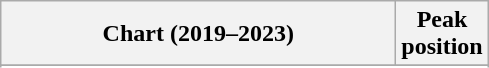<table class="wikitable sortable plainrowheaders">
<tr>
<th style="width:16em;">Chart (2019–2023)</th>
<th>Peak<br>position</th>
</tr>
<tr>
</tr>
<tr>
</tr>
<tr>
</tr>
<tr>
</tr>
</table>
